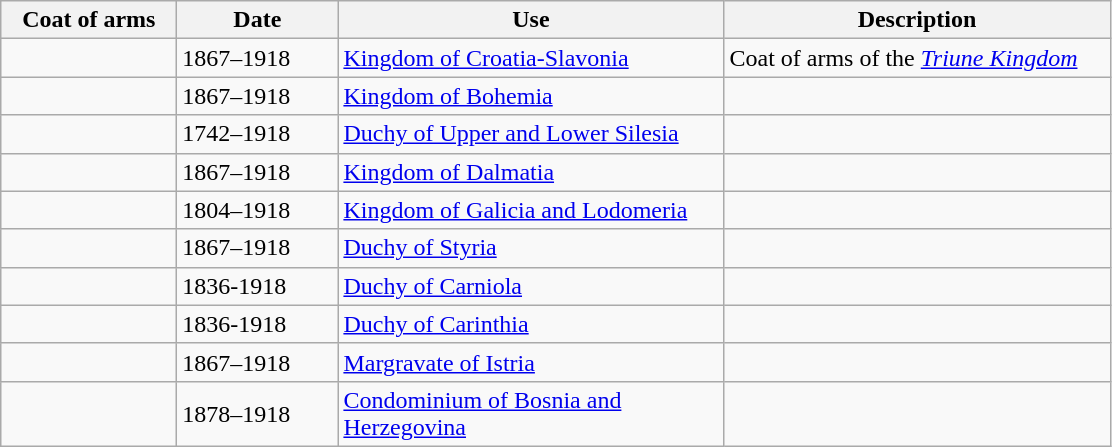<table class="wikitable">
<tr>
<th width="110">Coat of arms</th>
<th width="100">Date</th>
<th width="250">Use</th>
<th width="250">Description</th>
</tr>
<tr>
<td></td>
<td>1867–1918</td>
<td><a href='#'>Kingdom of Croatia-Slavonia</a></td>
<td>Coat of arms of the <em><a href='#'>Triune Kingdom</a></em></td>
</tr>
<tr>
<td></td>
<td>1867–1918</td>
<td><a href='#'>Kingdom of Bohemia</a></td>
<td></td>
</tr>
<tr>
<td></td>
<td>1742–1918</td>
<td><a href='#'>Duchy of Upper and Lower Silesia</a></td>
<td></td>
</tr>
<tr>
<td></td>
<td>1867–1918</td>
<td><a href='#'>Kingdom of Dalmatia</a></td>
<td></td>
</tr>
<tr>
<td></td>
<td>1804–1918</td>
<td><a href='#'>Kingdom of Galicia and Lodomeria</a></td>
<td></td>
</tr>
<tr>
<td></td>
<td>1867–1918</td>
<td><a href='#'>Duchy of Styria</a></td>
<td></td>
</tr>
<tr>
<td></td>
<td>1836-1918</td>
<td><a href='#'>Duchy of Carniola</a></td>
<td></td>
</tr>
<tr>
<td></td>
<td>1836-1918</td>
<td><a href='#'>Duchy of Carinthia</a></td>
<td></td>
</tr>
<tr>
<td></td>
<td>1867–1918</td>
<td><a href='#'>Margravate of Istria</a></td>
<td></td>
</tr>
<tr>
<td></td>
<td>1878–1918</td>
<td><a href='#'>Condominium of Bosnia and Herzegovina</a></td>
<td></td>
</tr>
</table>
